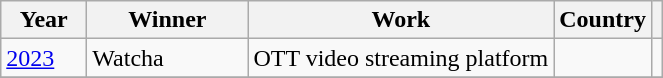<table class="wikitable" align="center" |>
<tr>
<th style="width:50px">Year</th>
<th style="width:100px">Winner</th>
<th>Work</th>
<th>Country</th>
<th></th>
</tr>
<tr>
<td rowspan="1"><a href='#'>2023</a></td>
<td>Watcha</td>
<td>OTT video streaming platform</td>
<td></td>
<td style="text-align: center;"></td>
</tr>
<tr>
</tr>
</table>
